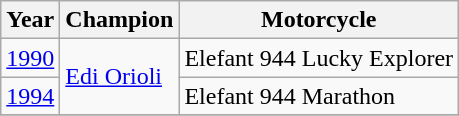<table class="wikitable">
<tr>
<th>Year</th>
<th>Champion</th>
<th>Motorcycle</th>
</tr>
<tr>
<td><a href='#'>1990</a></td>
<td rowspan="2"> <a href='#'>Edi Orioli</a></td>
<td>Elefant 944 Lucky Explorer</td>
</tr>
<tr>
<td><a href='#'>1994</a></td>
<td>Elefant 944 Marathon</td>
</tr>
<tr>
</tr>
</table>
